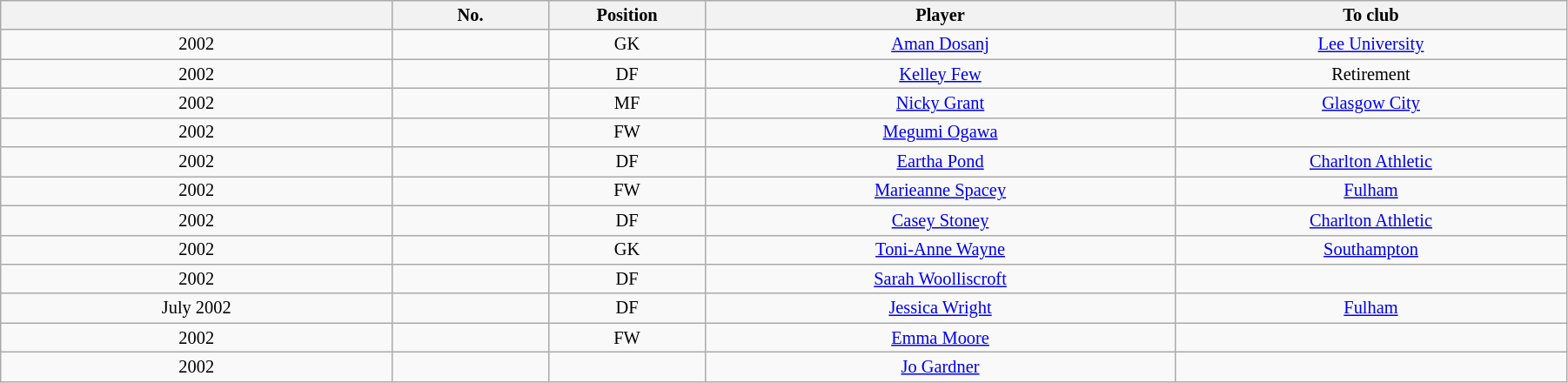<table class="wikitable sortable" style="width:95%; text-align:center; font-size:85%; text-align:center;">
<tr>
<th width="25%"></th>
<th width="10%">No.</th>
<th width="10%">Position</th>
<th>Player</th>
<th width="25%">To club</th>
</tr>
<tr>
<td>2002</td>
<td></td>
<td>GK</td>
<td> <a href='#'>Aman Dosanj</a></td>
<td> <a href='#'>Lee University</a></td>
</tr>
<tr>
<td>2002</td>
<td></td>
<td>DF</td>
<td> <a href='#'>Kelley Few</a></td>
<td>Retirement</td>
</tr>
<tr>
<td>2002</td>
<td></td>
<td>MF</td>
<td> <a href='#'>Nicky Grant</a></td>
<td> <a href='#'>Glasgow City</a></td>
</tr>
<tr>
<td>2002</td>
<td></td>
<td>FW</td>
<td> <a href='#'>Megumi Ogawa</a></td>
<td></td>
</tr>
<tr>
<td>2002</td>
<td></td>
<td>DF</td>
<td> <a href='#'>Eartha Pond</a></td>
<td> <a href='#'>Charlton Athletic</a></td>
</tr>
<tr>
<td>2002</td>
<td></td>
<td>FW</td>
<td> <a href='#'>Marieanne Spacey</a></td>
<td> <a href='#'>Fulham</a></td>
</tr>
<tr>
<td>2002</td>
<td></td>
<td>DF</td>
<td> <a href='#'>Casey Stoney</a></td>
<td> <a href='#'>Charlton Athletic</a></td>
</tr>
<tr>
<td>2002</td>
<td></td>
<td>GK</td>
<td> <a href='#'>Toni-Anne Wayne</a></td>
<td> <a href='#'>Southampton</a></td>
</tr>
<tr>
<td>2002</td>
<td></td>
<td>DF</td>
<td> <a href='#'>Sarah Woolliscroft</a></td>
<td></td>
</tr>
<tr>
<td>July 2002</td>
<td></td>
<td>DF</td>
<td> <a href='#'>Jessica Wright</a></td>
<td> <a href='#'>Fulham</a></td>
</tr>
<tr>
<td>2002</td>
<td></td>
<td>FW</td>
<td><a href='#'>Emma Moore</a></td>
<td></td>
</tr>
<tr>
<td>2002</td>
<td></td>
<td></td>
<td><a href='#'>Jo Gardner</a></td>
<td></td>
</tr>
</table>
